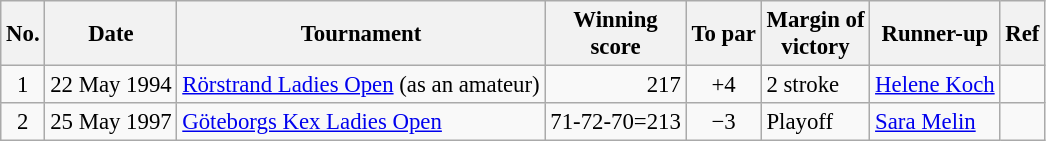<table class="wikitable" style="font-size:95%;">
<tr>
<th>No.</th>
<th>Date</th>
<th>Tournament</th>
<th>Winning<br>score</th>
<th>To par</th>
<th>Margin of<br>victory</th>
<th>Runner-up</th>
<th>Ref</th>
</tr>
<tr>
<td align=center>1</td>
<td align=right>22 May 1994</td>
<td><a href='#'>Rörstrand Ladies Open</a> (as an amateur)</td>
<td align=right>217</td>
<td align=center>+4</td>
<td>2 stroke</td>
<td> <a href='#'>Helene Koch</a></td>
<td></td>
</tr>
<tr>
<td align=center>2</td>
<td align=right>25 May 1997</td>
<td><a href='#'>Göteborgs Kex Ladies Open</a></td>
<td align=right>71-72-70=213</td>
<td align=center>−3</td>
<td>Playoff</td>
<td> <a href='#'>Sara Melin</a></td>
<td></td>
</tr>
</table>
